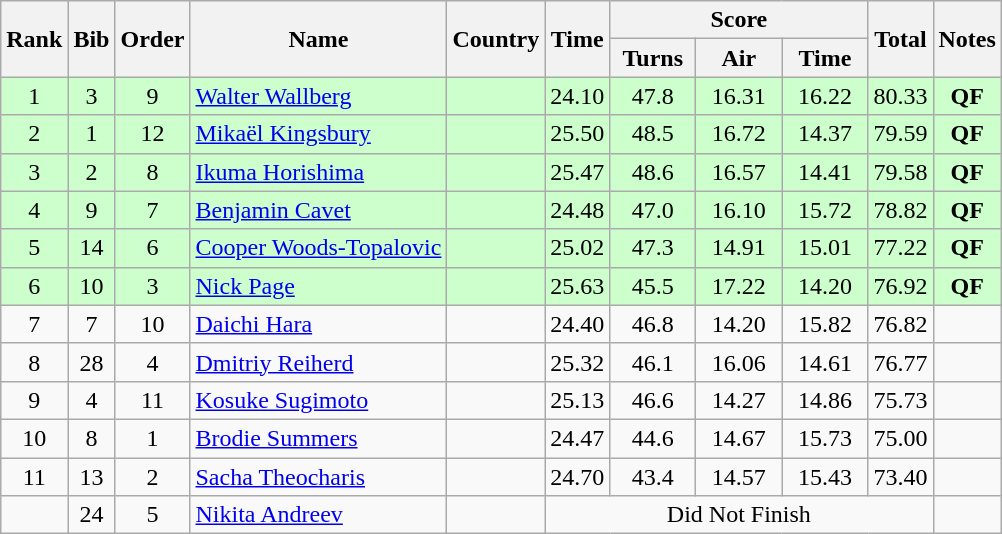<table class="wikitable sortable" style="text-align:center">
<tr>
<th rowspan=2>Rank</th>
<th rowspan=2>Bib</th>
<th rowspan=2>Order</th>
<th rowspan=2>Name</th>
<th rowspan=2>Country</th>
<th rowspan=2>Time</th>
<th colspan=3>Score</th>
<th rowspan=2>Total</th>
<th rowspan=2>Notes</th>
</tr>
<tr>
<th width=50>Turns</th>
<th width=50>Air</th>
<th width=50>Time</th>
</tr>
<tr bgcolor=#ccffcc>
<td>1</td>
<td>3</td>
<td>9</td>
<td align=left><a href='#'>Walter Wallberg</a></td>
<td align=left></td>
<td>24.10</td>
<td>47.8</td>
<td>16.31</td>
<td>16.22</td>
<td>80.33</td>
<td><strong>QF</strong></td>
</tr>
<tr bgcolor=#ccffcc>
<td>2</td>
<td>1</td>
<td>12</td>
<td align=left><a href='#'>Mikaël Kingsbury</a></td>
<td align=left></td>
<td>25.50</td>
<td>48.5</td>
<td>16.72</td>
<td>14.37</td>
<td>79.59</td>
<td><strong>QF</strong></td>
</tr>
<tr bgcolor=#ccffcc>
<td>3</td>
<td>2</td>
<td>8</td>
<td align=left><a href='#'>Ikuma Horishima</a></td>
<td align=left></td>
<td>25.47</td>
<td>48.6</td>
<td>16.57</td>
<td>14.41</td>
<td>79.58</td>
<td><strong>QF</strong></td>
</tr>
<tr bgcolor=#ccffcc>
<td>4</td>
<td>9</td>
<td>7</td>
<td align=left><a href='#'>Benjamin Cavet</a></td>
<td align=left></td>
<td>24.48</td>
<td>47.0</td>
<td>16.10</td>
<td>15.72</td>
<td>78.82</td>
<td><strong>QF</strong></td>
</tr>
<tr bgcolor=#ccffcc>
<td>5</td>
<td>14</td>
<td>6</td>
<td align=left><a href='#'>Cooper Woods-Topalovic</a></td>
<td align=left></td>
<td>25.02</td>
<td>47.3</td>
<td>14.91</td>
<td>15.01</td>
<td>77.22</td>
<td><strong>QF</strong></td>
</tr>
<tr bgcolor=#ccffcc>
<td>6</td>
<td>10</td>
<td>3</td>
<td align=left><a href='#'>Nick Page</a></td>
<td align=left></td>
<td>25.63</td>
<td>45.5</td>
<td>17.22</td>
<td>14.20</td>
<td>76.92</td>
<td><strong>QF</strong></td>
</tr>
<tr>
<td>7</td>
<td>7</td>
<td>10</td>
<td align=left><a href='#'>Daichi Hara</a></td>
<td align=left></td>
<td>24.40</td>
<td>46.8</td>
<td>14.20</td>
<td>15.82</td>
<td>76.82</td>
<td></td>
</tr>
<tr>
<td>8</td>
<td>28</td>
<td>4</td>
<td align=left><a href='#'>Dmitriy Reiherd</a></td>
<td align=left></td>
<td>25.32</td>
<td>46.1</td>
<td>16.06</td>
<td>14.61</td>
<td>76.77</td>
<td></td>
</tr>
<tr>
<td>9</td>
<td>4</td>
<td>11</td>
<td align=left><a href='#'>Kosuke Sugimoto</a></td>
<td align=left></td>
<td>25.13</td>
<td>46.6</td>
<td>14.27</td>
<td>14.86</td>
<td>75.73</td>
<td></td>
</tr>
<tr>
<td>10</td>
<td>8</td>
<td>1</td>
<td align=left><a href='#'>Brodie Summers</a></td>
<td align=left></td>
<td>24.47</td>
<td>44.6</td>
<td>14.67</td>
<td>15.73</td>
<td>75.00</td>
<td></td>
</tr>
<tr>
<td>11</td>
<td>13</td>
<td>2</td>
<td align=left><a href='#'>Sacha Theocharis</a></td>
<td align=left></td>
<td>24.70</td>
<td>43.4</td>
<td>14.57</td>
<td>15.43</td>
<td>73.40</td>
<td></td>
</tr>
<tr>
<td></td>
<td>24</td>
<td>5</td>
<td align=left><a href='#'>Nikita Andreev</a></td>
<td align=left></td>
<td colspan=5>Did Not Finish</td>
<td></td>
</tr>
</table>
